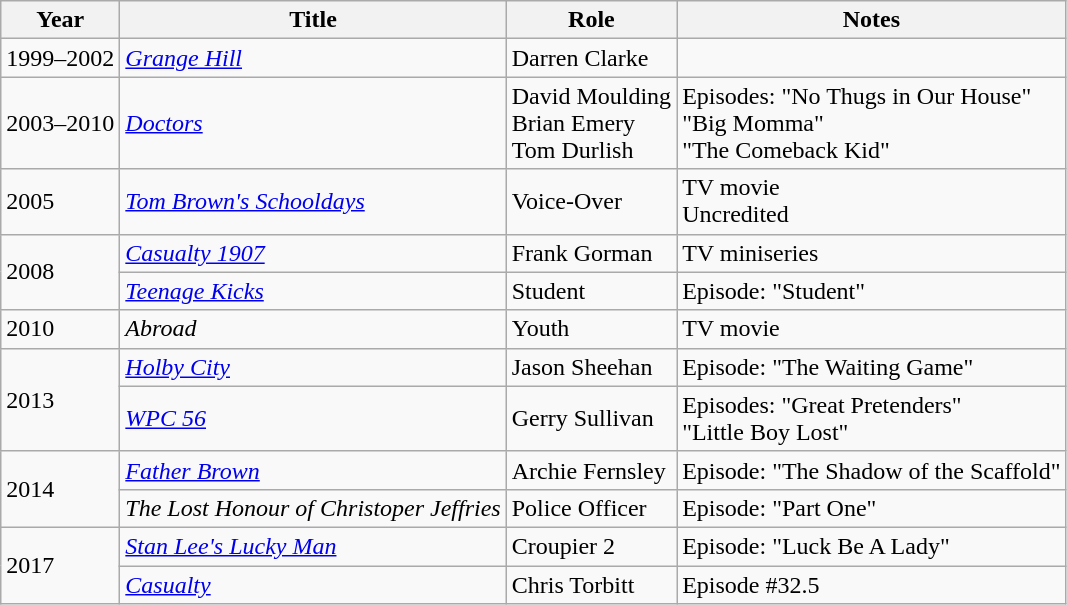<table class="wikitable">
<tr>
<th>Year</th>
<th>Title</th>
<th>Role</th>
<th>Notes</th>
</tr>
<tr>
<td>1999–2002</td>
<td><em><a href='#'>Grange Hill</a></em></td>
<td>Darren Clarke</td>
<td></td>
</tr>
<tr>
<td>2003–2010</td>
<td><em><a href='#'>Doctors</a></em></td>
<td>David Moulding<br>Brian Emery<br>Tom Durlish</td>
<td>Episodes: "No Thugs in Our House"<br>"Big Momma"<br>"The Comeback Kid"</td>
</tr>
<tr>
<td>2005</td>
<td><em><a href='#'>Tom Brown's Schooldays</a></em></td>
<td>Voice-Over</td>
<td>TV movie<br>Uncredited</td>
</tr>
<tr>
<td rowspan="2">2008</td>
<td><em><a href='#'>Casualty 1907</a></em></td>
<td>Frank Gorman</td>
<td>TV miniseries</td>
</tr>
<tr>
<td><em><a href='#'>Teenage Kicks</a></em></td>
<td>Student</td>
<td>Episode: "Student"</td>
</tr>
<tr>
<td>2010</td>
<td><em>Abroad</em></td>
<td>Youth</td>
<td>TV movie</td>
</tr>
<tr>
<td rowspan="2">2013</td>
<td><em><a href='#'>Holby City</a></em></td>
<td>Jason Sheehan</td>
<td>Episode: "The Waiting Game"</td>
</tr>
<tr>
<td><em><a href='#'>WPC 56</a></em></td>
<td>Gerry Sullivan</td>
<td>Episodes: "Great Pretenders"<br>"Little Boy Lost"</td>
</tr>
<tr>
<td rowspan="2">2014</td>
<td><em><a href='#'>Father Brown</a></em></td>
<td>Archie Fernsley</td>
<td>Episode: "The Shadow of the Scaffold"</td>
</tr>
<tr>
<td><em>The Lost Honour of Christoper Jeffries</em></td>
<td>Police Officer</td>
<td>Episode: "Part One"</td>
</tr>
<tr>
<td rowspan="2">2017</td>
<td><em><a href='#'>Stan Lee's Lucky Man</a></em></td>
<td>Croupier 2</td>
<td>Episode: "Luck Be A Lady"</td>
</tr>
<tr>
<td><em><a href='#'>Casualty</a></em></td>
<td>Chris Torbitt</td>
<td>Episode #32.5</td>
</tr>
</table>
